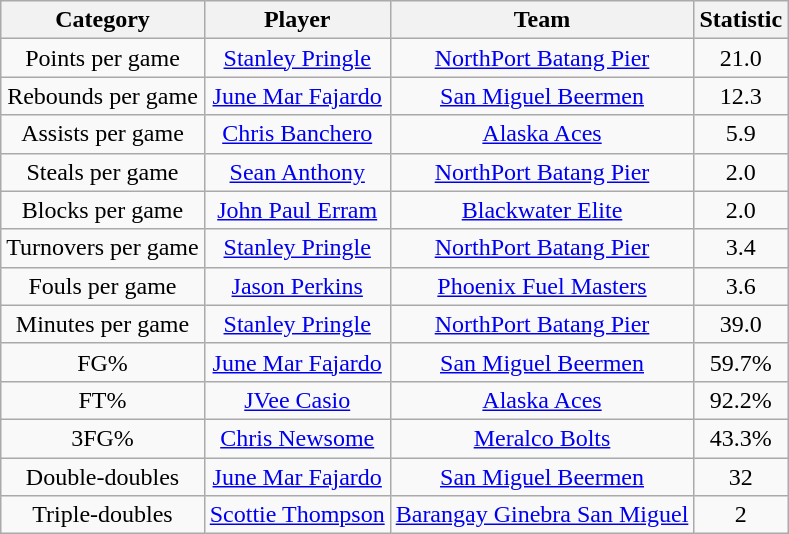<table class="wikitable" style="text-align:center">
<tr>
<th>Category</th>
<th>Player</th>
<th>Team</th>
<th>Statistic</th>
</tr>
<tr>
<td>Points per game</td>
<td><a href='#'>Stanley Pringle</a></td>
<td><a href='#'>NorthPort Batang Pier</a></td>
<td>21.0</td>
</tr>
<tr>
<td>Rebounds per game</td>
<td><a href='#'>June Mar Fajardo</a></td>
<td><a href='#'>San Miguel Beermen</a></td>
<td>12.3</td>
</tr>
<tr>
<td>Assists per game</td>
<td><a href='#'>Chris Banchero</a></td>
<td><a href='#'>Alaska Aces</a></td>
<td>5.9</td>
</tr>
<tr>
<td>Steals per game</td>
<td><a href='#'>Sean Anthony</a></td>
<td><a href='#'>NorthPort Batang Pier</a></td>
<td>2.0</td>
</tr>
<tr>
<td>Blocks per game</td>
<td><a href='#'>John Paul Erram</a></td>
<td><a href='#'>Blackwater Elite</a></td>
<td>2.0</td>
</tr>
<tr>
<td>Turnovers per game</td>
<td><a href='#'>Stanley Pringle</a></td>
<td><a href='#'>NorthPort Batang Pier</a></td>
<td>3.4</td>
</tr>
<tr>
<td>Fouls per game</td>
<td><a href='#'>Jason Perkins</a></td>
<td><a href='#'>Phoenix Fuel Masters</a></td>
<td>3.6</td>
</tr>
<tr>
<td>Minutes per game</td>
<td><a href='#'>Stanley Pringle</a></td>
<td><a href='#'>NorthPort Batang Pier</a></td>
<td>39.0</td>
</tr>
<tr>
<td>FG%</td>
<td><a href='#'>June Mar Fajardo</a></td>
<td><a href='#'>San Miguel Beermen</a></td>
<td>59.7%</td>
</tr>
<tr>
<td>FT%</td>
<td><a href='#'>JVee Casio</a></td>
<td><a href='#'>Alaska Aces</a></td>
<td>92.2%</td>
</tr>
<tr>
<td>3FG%</td>
<td><a href='#'>Chris Newsome</a></td>
<td><a href='#'>Meralco Bolts</a></td>
<td>43.3%</td>
</tr>
<tr>
<td>Double-doubles</td>
<td><a href='#'>June Mar Fajardo</a></td>
<td><a href='#'>San Miguel Beermen</a></td>
<td>32</td>
</tr>
<tr>
<td>Triple-doubles</td>
<td><a href='#'>Scottie Thompson</a></td>
<td><a href='#'>Barangay Ginebra San Miguel</a></td>
<td>2</td>
</tr>
</table>
